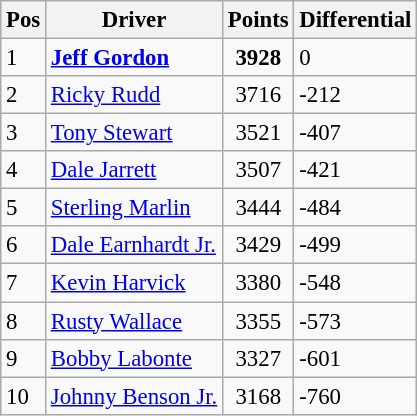<table class="sortable wikitable " style="font-size: 95%;">
<tr>
<th>Pos</th>
<th>Driver</th>
<th>Points</th>
<th>Differential</th>
</tr>
<tr>
<td>1 </td>
<td><strong><a href='#'>Jeff Gordon</a></strong></td>
<td style="text-align:center;"><strong>3928</strong></td>
<td>0</td>
</tr>
<tr>
<td>2 </td>
<td><a href='#'>Ricky Rudd</a></td>
<td style="text-align:center;">3716</td>
<td>-212</td>
</tr>
<tr>
<td>3 </td>
<td><a href='#'>Tony Stewart</a></td>
<td style="text-align:center;">3521</td>
<td>-407</td>
</tr>
<tr>
<td>4 </td>
<td><a href='#'>Dale Jarrett</a></td>
<td style="text-align:center;">3507</td>
<td>-421</td>
</tr>
<tr>
<td>5 </td>
<td><a href='#'>Sterling Marlin</a></td>
<td style="text-align:center;">3444</td>
<td>-484</td>
</tr>
<tr>
<td>6 </td>
<td><a href='#'>Dale Earnhardt Jr.</a></td>
<td style="text-align:center;">3429</td>
<td>-499</td>
</tr>
<tr>
<td>7 </td>
<td><a href='#'>Kevin Harvick</a></td>
<td style="text-align:center;">3380</td>
<td>-548</td>
</tr>
<tr>
<td>8 </td>
<td><a href='#'>Rusty Wallace</a></td>
<td style="text-align:center;">3355</td>
<td>-573</td>
</tr>
<tr>
<td>9 </td>
<td><a href='#'>Bobby Labonte</a></td>
<td style="text-align:center;">3327</td>
<td>-601</td>
</tr>
<tr>
<td>10 </td>
<td><a href='#'>Johnny Benson Jr.</a></td>
<td style="text-align:center;">3168</td>
<td>-760</td>
</tr>
</table>
